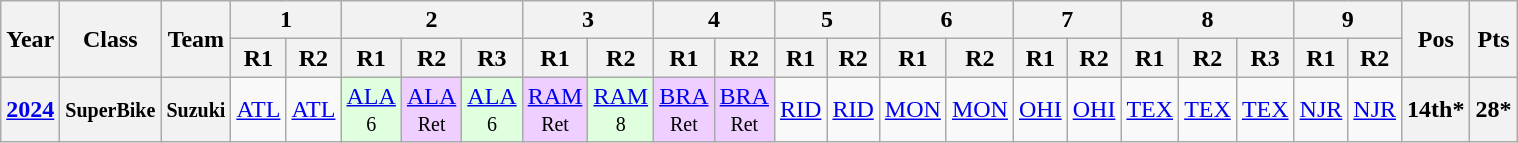<table class="wikitable" style="text-align:center">
<tr>
<th rowspan="2">Year</th>
<th rowspan="2">Class</th>
<th rowspan="2">Team</th>
<th colspan="2">1</th>
<th colspan="3">2</th>
<th colspan="2">3</th>
<th colspan="2">4</th>
<th colspan="2">5</th>
<th colspan="2">6</th>
<th colspan="2">7</th>
<th colspan="3">8</th>
<th colspan="2">9</th>
<th rowspan="2">Pos</th>
<th rowspan="2">Pts</th>
</tr>
<tr>
<th>R1</th>
<th>R2</th>
<th>R1</th>
<th>R2</th>
<th>R3</th>
<th>R1</th>
<th>R2</th>
<th>R1</th>
<th>R2</th>
<th>R1</th>
<th>R2</th>
<th>R1</th>
<th>R2</th>
<th>R1</th>
<th>R2</th>
<th>R1</th>
<th>R2</th>
<th>R3</th>
<th>R1</th>
<th>R2</th>
</tr>
<tr>
<th><a href='#'>2024</a></th>
<th><small>SuperBike</small></th>
<th><small>Suzuki</small></th>
<td><a href='#'>ATL</a></td>
<td><a href='#'>ATL</a></td>
<td style="background:#DFFFDF;"><a href='#'>ALA</a><br><small>6</small></td>
<td style="background:#EFCFFF;"><a href='#'>ALA</a><br><small>Ret</small></td>
<td style="background:#DFFFDF;"><a href='#'>ALA</a><br><small>6</small></td>
<td style="background:#EFCFFF;"><a href='#'>RAM</a><br><small>Ret</small></td>
<td style="background:#DFFFDF;"><a href='#'>RAM</a><br><small>8</small></td>
<td style="background:#EFCFFF;"><a href='#'>BRA</a><br><small>Ret</small></td>
<td style="background:#EFCFFF;"><a href='#'>BRA</a><br><small>Ret</small></td>
<td><a href='#'>RID</a></td>
<td><a href='#'>RID</a></td>
<td><a href='#'>MON</a></td>
<td><a href='#'>MON</a></td>
<td><a href='#'>OHI</a></td>
<td><a href='#'>OHI</a></td>
<td><a href='#'>TEX</a></td>
<td><a href='#'>TEX</a></td>
<td><a href='#'>TEX</a></td>
<td><a href='#'>NJR</a></td>
<td><a href='#'>NJR</a></td>
<th>14th*</th>
<th>28*</th>
</tr>
</table>
